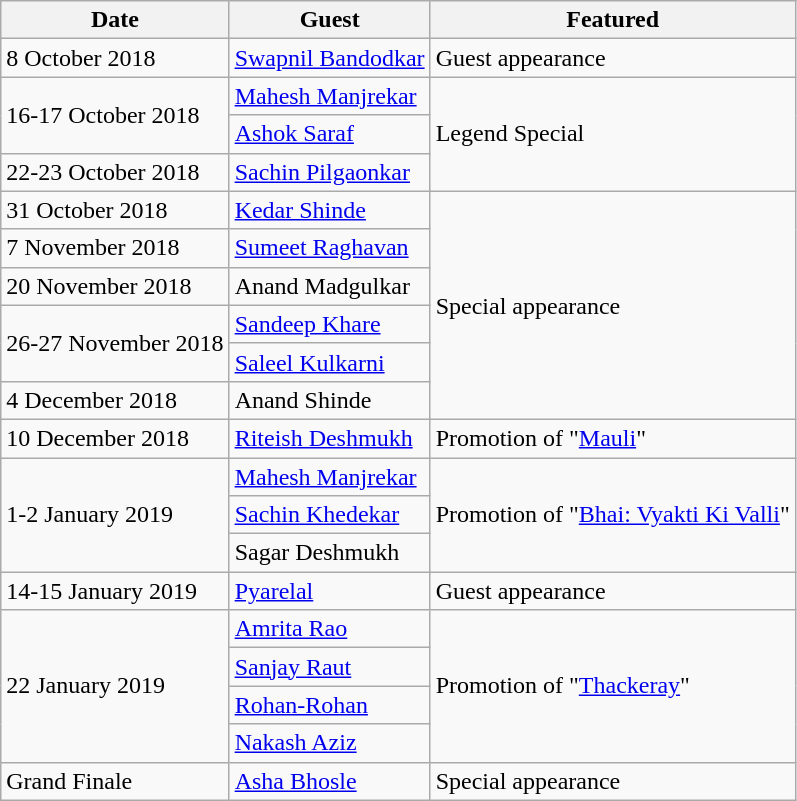<table class="wikitable">
<tr>
<th>Date</th>
<th>Guest</th>
<th>Featured</th>
</tr>
<tr>
<td>8 October 2018</td>
<td><a href='#'>Swapnil Bandodkar</a></td>
<td>Guest appearance</td>
</tr>
<tr>
<td rowspan="2">16-17 October 2018</td>
<td><a href='#'>Mahesh Manjrekar</a></td>
<td rowspan="3">Legend Special</td>
</tr>
<tr>
<td><a href='#'>Ashok Saraf</a></td>
</tr>
<tr>
<td>22-23 October 2018</td>
<td><a href='#'>Sachin Pilgaonkar</a></td>
</tr>
<tr>
<td>31 October 2018</td>
<td><a href='#'>Kedar Shinde</a></td>
<td rowspan="6">Special appearance</td>
</tr>
<tr>
<td>7 November 2018</td>
<td><a href='#'>Sumeet Raghavan</a></td>
</tr>
<tr>
<td>20 November 2018</td>
<td>Anand Madgulkar</td>
</tr>
<tr>
<td rowspan="2">26-27 November 2018</td>
<td><a href='#'>Sandeep Khare</a></td>
</tr>
<tr>
<td><a href='#'>Saleel Kulkarni</a></td>
</tr>
<tr>
<td>4 December 2018</td>
<td>Anand Shinde</td>
</tr>
<tr>
<td>10 December 2018</td>
<td><a href='#'>Riteish Deshmukh</a></td>
<td>Promotion of "<a href='#'>Mauli</a>"</td>
</tr>
<tr>
<td rowspan="3">1-2 January 2019</td>
<td><a href='#'>Mahesh Manjrekar</a></td>
<td rowspan="3">Promotion of "<a href='#'>Bhai: Vyakti Ki Valli</a>"</td>
</tr>
<tr>
<td><a href='#'>Sachin Khedekar</a></td>
</tr>
<tr>
<td>Sagar Deshmukh</td>
</tr>
<tr>
<td>14-15 January 2019</td>
<td><a href='#'>Pyarelal</a></td>
<td>Guest appearance</td>
</tr>
<tr>
<td rowspan="4">22 January 2019</td>
<td><a href='#'>Amrita Rao</a></td>
<td rowspan="4">Promotion of "<a href='#'>Thackeray</a>"</td>
</tr>
<tr>
<td><a href='#'>Sanjay Raut</a></td>
</tr>
<tr>
<td><a href='#'>Rohan-Rohan</a></td>
</tr>
<tr>
<td><a href='#'>Nakash Aziz</a></td>
</tr>
<tr>
<td>Grand Finale</td>
<td><a href='#'>Asha Bhosle</a></td>
<td>Special appearance</td>
</tr>
</table>
